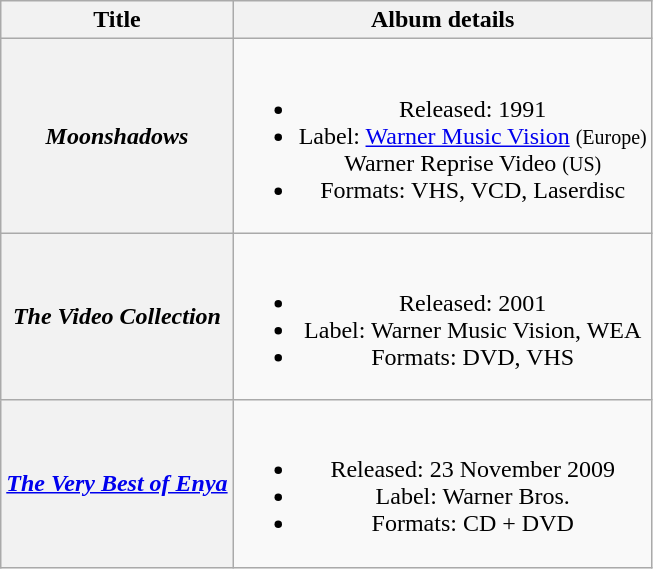<table class="wikitable plainrowheaders" style="text-align:center;">
<tr>
<th rowspan="1">Title</th>
<th rowspan="1">Album details</th>
</tr>
<tr>
<th scope="row"><em>Moonshadows</em></th>
<td><br><ul><li>Released: 1991</li><li>Label: <a href='#'>Warner Music Vision</a> <small>(Europe)</small><br> Warner Reprise Video <small>(US)</small></li><li>Formats: VHS, VCD, Laserdisc</li></ul></td>
</tr>
<tr>
<th scope="row"><em>The Video Collection</em></th>
<td><br><ul><li>Released: 2001</li><li>Label: Warner Music Vision, WEA</li><li>Formats: DVD, VHS</li></ul></td>
</tr>
<tr>
<th scope="row"><em><a href='#'>The Very Best of Enya</a></em></th>
<td><br><ul><li>Released: 23 November 2009</li><li>Label: Warner Bros.</li><li>Formats: CD + DVD</li></ul></td>
</tr>
</table>
